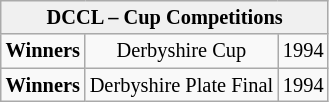<table class="wikitable" style="font-size:85%">
<tr>
<td colspan=3; bgcolor="#f0f0f0"; style="text-align: center; font-weight: bold;">DCCL – Cup Competitions</td>
</tr>
<tr>
<td style="text-align: right; font-weight: bold;">Winners</td>
<td style="text-align: center;">Derbyshire Cup</td>
<td style="text-align: left;">1994</td>
</tr>
<tr>
<td style="text-align: right; font-weight: bold;">Winners</td>
<td style="text-align: center;">Derbyshire Plate Final</td>
<td style="text-align: left;">1994</td>
</tr>
</table>
